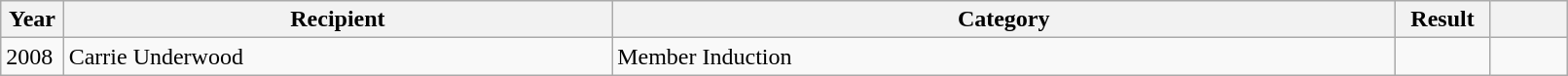<table class="wikitable plainrowheaders" style="width:85%;">
<tr>
<th scope="col" style="width:4%;">Year</th>
<th scope="col" style="width:35%;">Recipient</th>
<th scope="col" style="width:50%;">Category</th>
<th scope="col" style="width:6%;">Result</th>
<th scope="col" style="width:6%;"></th>
</tr>
<tr>
<td>2008</td>
<td>Carrie Underwood</td>
<td>Member Induction</td>
<td></td>
<td></td>
</tr>
</table>
